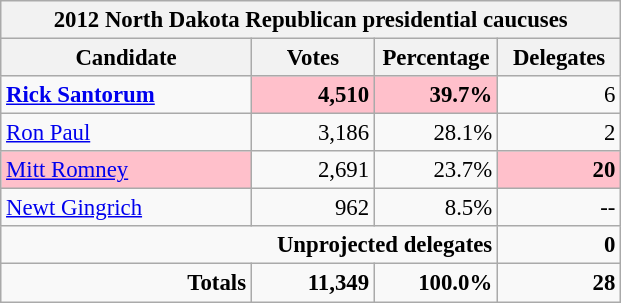<table class="wikitable" style="font-size:95%;">
<tr>
<th colspan="4">2012 North Dakota Republican presidential caucuses</th>
</tr>
<tr>
<th rowspan="1" width="160px">Candidate</th>
<th rowspan="1" width="75px">Votes</th>
<th rowspan="1" width="75px">Percentage</th>
<th rowspan="1" width="75px">Delegates </th>
</tr>
<tr align="right">
<td align="left"><strong><a href='#'>Rick Santorum</a></strong></td>
<td bgcolor="pink"><strong>4,510</strong></td>
<td bgcolor="pink"><strong>39.7%</strong></td>
<td>6</td>
</tr>
<tr align="right">
<td align="left"><a href='#'>Ron Paul</a></td>
<td>3,186</td>
<td>28.1%</td>
<td>2</td>
</tr>
<tr align="right">
<td align="left"  bgcolor="pink"> <a href='#'>Mitt Romney</a></td>
<td>2,691</td>
<td>23.7%</td>
<td bgcolor="pink"><strong>20</strong></td>
</tr>
<tr align="right">
<td align="left"><a href='#'>Newt Gingrich</a></td>
<td>962</td>
<td>8.5%</td>
<td>--</td>
</tr>
<tr align="right">
<td colspan="3"><strong>Unprojected delegates</strong></td>
<td><strong>0</strong></td>
</tr>
<tr align="right">
<td><strong>Totals</strong></td>
<td><strong>11,349</strong></td>
<td><strong>100.0%</strong></td>
<td><strong>28</strong></td>
</tr>
</table>
